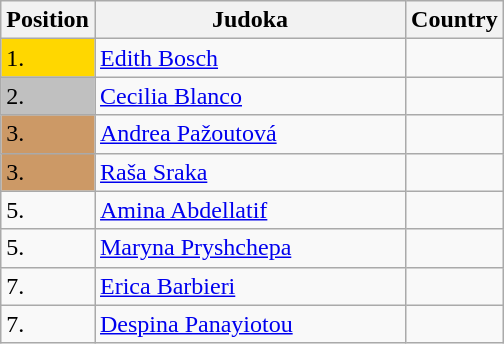<table class=wikitable>
<tr>
<th width=10>Position</th>
<th width=200>Judoka</th>
<th width=10>Country</th>
</tr>
<tr>
<td bgcolor=gold>1.</td>
<td><a href='#'>Edith Bosch</a></td>
<td></td>
</tr>
<tr>
<td bgcolor="silver">2.</td>
<td><a href='#'>Cecilia Blanco</a></td>
<td></td>
</tr>
<tr>
<td bgcolor="CC9966">3.</td>
<td><a href='#'>Andrea Pažoutová</a></td>
<td></td>
</tr>
<tr>
<td bgcolor="CC9966">3.</td>
<td><a href='#'>Raša Sraka</a></td>
<td></td>
</tr>
<tr>
<td>5.</td>
<td><a href='#'>Amina Abdellatif</a></td>
<td></td>
</tr>
<tr>
<td>5.</td>
<td><a href='#'>Maryna Pryshchepa</a></td>
<td></td>
</tr>
<tr>
<td>7.</td>
<td><a href='#'>Erica Barbieri</a></td>
<td></td>
</tr>
<tr>
<td>7.</td>
<td><a href='#'>Despina Panayiotou</a></td>
<td></td>
</tr>
</table>
